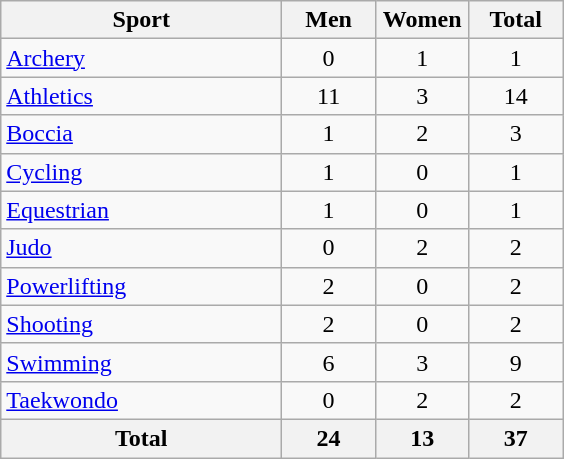<table class="wikitable sortable" style="text-align:center;">
<tr>
<th width=180>Sport</th>
<th width=55>Men</th>
<th width=55>Women</th>
<th width=55>Total</th>
</tr>
<tr>
<td align=left><a href='#'>Archery</a></td>
<td>0</td>
<td>1</td>
<td>1</td>
</tr>
<tr>
<td align=left><a href='#'>Athletics</a></td>
<td>11</td>
<td>3</td>
<td>14</td>
</tr>
<tr>
<td align=left><a href='#'>Boccia</a></td>
<td>1</td>
<td>2</td>
<td>3</td>
</tr>
<tr>
<td align=left><a href='#'>Cycling</a></td>
<td>1</td>
<td>0</td>
<td>1</td>
</tr>
<tr>
<td align=left><a href='#'>Equestrian</a></td>
<td>1</td>
<td>0</td>
<td>1</td>
</tr>
<tr>
<td align=left><a href='#'>Judo</a></td>
<td>0</td>
<td>2</td>
<td>2</td>
</tr>
<tr>
<td align=left><a href='#'>Powerlifting</a></td>
<td>2</td>
<td>0</td>
<td>2</td>
</tr>
<tr>
<td align=left><a href='#'>Shooting</a></td>
<td>2</td>
<td>0</td>
<td>2</td>
</tr>
<tr>
<td align=left><a href='#'>Swimming</a></td>
<td>6</td>
<td>3</td>
<td>9</td>
</tr>
<tr>
<td align=left><a href='#'>Taekwondo</a></td>
<td>0</td>
<td>2</td>
<td>2</td>
</tr>
<tr>
<th>Total</th>
<th>24</th>
<th>13</th>
<th>37</th>
</tr>
</table>
